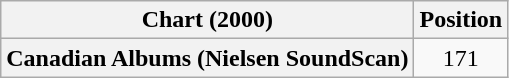<table class="wikitable plainrowheaders" style="text-align:center">
<tr>
<th scope="col">Chart (2000)</th>
<th scope="col">Position</th>
</tr>
<tr>
<th scope="row">Canadian Albums (Nielsen SoundScan)</th>
<td>171</td>
</tr>
</table>
